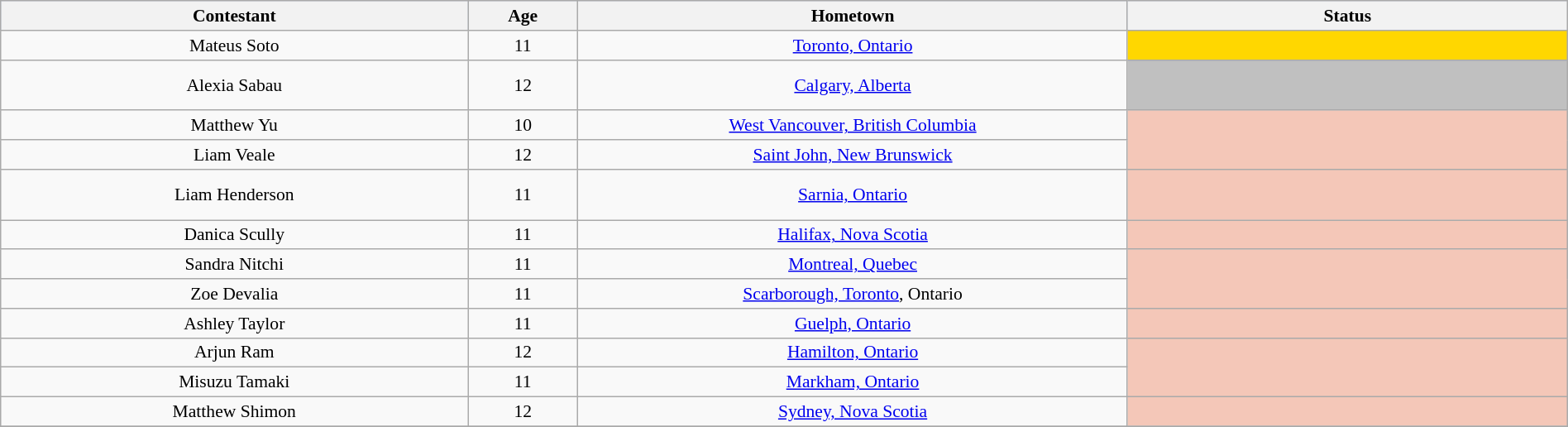<table class="wikitable sortable" style="text-align:center; font-size:90%; width:100%;">
<tr style="background:#C1D8FF;">
<th style="width:17%;">Contestant</th>
<th style="width:4%;">Age</th>
<th style="width:20%;">Hometown</th>
<th style="width:16%;">Status</th>
</tr>
<tr>
<td>Mateus Soto</td>
<td>11</td>
<td><a href='#'>Toronto, Ontario</a></td>
<td style="background:gold; background:nowrap"></td>
</tr>
<tr>
<td>Alexia Sabau</td>
<td>12</td>
<td><a href='#'>Calgary, Alberta</a></td>
<td style="background:silver; background:nowrap"><br><small><br></small></td>
</tr>
<tr>
<td>Matthew Yu</td>
<td>10</td>
<td><a href='#'>West Vancouver, British Columbia</a></td>
<td rowspan="2" style="background:#f4c7b8; background:nowrap"></td>
</tr>
<tr>
<td>Liam Veale</td>
<td>12</td>
<td><a href='#'>Saint John, New Brunswick</a></td>
</tr>
<tr>
<td>Liam Henderson</td>
<td>11</td>
<td><a href='#'>Sarnia, Ontario</a></td>
<td style="background:#f4c7b8; background:nowrap"><br><small><br></small></td>
</tr>
<tr>
<td>Danica Scully</td>
<td>11</td>
<td><a href='#'>Halifax, Nova Scotia</a></td>
<td style="background:#f4c7b8; background:nowrap"></td>
</tr>
<tr>
<td>Sandra Nitchi</td>
<td>11</td>
<td><a href='#'>Montreal, Quebec</a></td>
<td rowspan="2" style="background:#f4c7b8; background:nowrap"></td>
</tr>
<tr>
<td>Zoe Devalia</td>
<td>11</td>
<td><a href='#'>Scarborough, Toronto</a>, Ontario</td>
</tr>
<tr>
<td>Ashley Taylor</td>
<td>11</td>
<td><a href='#'>Guelph, Ontario</a></td>
<td style="background:#f4c7b8; background:nowrap"></td>
</tr>
<tr>
<td>Arjun Ram</td>
<td>12</td>
<td><a href='#'>Hamilton, Ontario</a></td>
<td rowspan="2" style="background:#f4c7b8; background:nowrap"></td>
</tr>
<tr>
<td>Misuzu Tamaki</td>
<td>11</td>
<td><a href='#'>Markham, Ontario</a></td>
</tr>
<tr>
<td>Matthew Shimon</td>
<td>12</td>
<td><a href='#'>Sydney, Nova Scotia</a></td>
<td style="background:#f4c7b8; background:nowrap"></td>
</tr>
<tr>
</tr>
</table>
